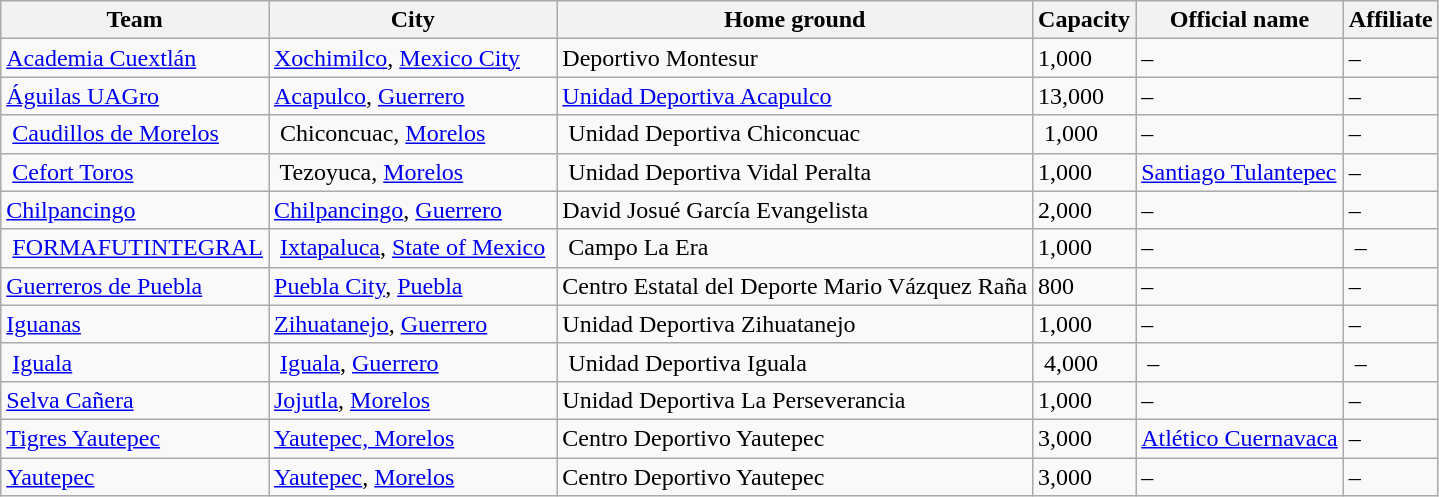<table class="wikitable sortable">
<tr>
<th>Team</th>
<th>City</th>
<th>Home ground</th>
<th>Capacity</th>
<th>Official name</th>
<th>Affiliate</th>
</tr>
<tr>
<td><a href='#'>Academia Cuextlán</a></td>
<td><a href='#'>Xochimilco</a>, <a href='#'>Mexico City</a></td>
<td>Deportivo Montesur</td>
<td>1,000</td>
<td>–</td>
<td>–</td>
</tr>
<tr>
<td><a href='#'>Águilas UAGro</a></td>
<td><a href='#'>Acapulco</a>, <a href='#'>Guerrero</a></td>
<td><a href='#'>Unidad Deportiva Acapulco</a></td>
<td>13,000</td>
<td>–</td>
<td>–</td>
</tr>
<tr>
<td> <a href='#'>Caudillos de Morelos</a> </td>
<td> Chiconcuac, <a href='#'>Morelos</a></td>
<td> Unidad Deportiva Chiconcuac</td>
<td> 1,000</td>
<td>–</td>
<td>–</td>
</tr>
<tr>
<td> <a href='#'>Cefort Toros</a></td>
<td> Tezoyuca, <a href='#'>Morelos</a> </td>
<td> Unidad Deportiva Vidal Peralta</td>
<td>1,000</td>
<td><a href='#'>Santiago Tulantepec</a></td>
<td>–</td>
</tr>
<tr>
<td><a href='#'>Chilpancingo</a></td>
<td><a href='#'>Chilpancingo</a>, <a href='#'>Guerrero</a></td>
<td>David Josué García Evangelista</td>
<td>2,000</td>
<td>–</td>
<td>–</td>
</tr>
<tr>
<td> <a href='#'>FORMAFUTINTEGRAL</a></td>
<td> <a href='#'>Ixtapaluca</a>, <a href='#'>State of Mexico</a> </td>
<td> Campo La Era</td>
<td>1,000</td>
<td>– </td>
<td> –</td>
</tr>
<tr>
<td><a href='#'>Guerreros de Puebla</a></td>
<td><a href='#'>Puebla City</a>, <a href='#'>Puebla</a></td>
<td>Centro Estatal del Deporte Mario Vázquez Raña</td>
<td>800</td>
<td>–</td>
<td>–</td>
</tr>
<tr>
<td><a href='#'>Iguanas</a></td>
<td><a href='#'>Zihuatanejo</a>, <a href='#'>Guerrero</a></td>
<td>Unidad Deportiva Zihuatanejo</td>
<td>1,000</td>
<td>–</td>
<td>–</td>
</tr>
<tr>
<td> <a href='#'>Iguala</a></td>
<td> <a href='#'>Iguala</a>, <a href='#'>Guerrero</a></td>
<td> Unidad Deportiva Iguala</td>
<td> 4,000</td>
<td> –</td>
<td> –</td>
</tr>
<tr>
<td><a href='#'>Selva Cañera</a></td>
<td><a href='#'>Jojutla</a>, <a href='#'>Morelos</a></td>
<td>Unidad Deportiva La Perseverancia</td>
<td>1,000</td>
<td>–</td>
<td>–</td>
</tr>
<tr>
<td><a href='#'>Tigres Yautepec</a></td>
<td><a href='#'>Yautepec, Morelos</a></td>
<td>Centro Deportivo Yautepec</td>
<td>3,000</td>
<td><a href='#'>Atlético Cuernavaca</a></td>
<td>–</td>
</tr>
<tr>
<td><a href='#'>Yautepec</a></td>
<td><a href='#'>Yautepec</a>, <a href='#'>Morelos</a></td>
<td>Centro Deportivo Yautepec</td>
<td>3,000</td>
<td>–</td>
<td>–</td>
</tr>
</table>
